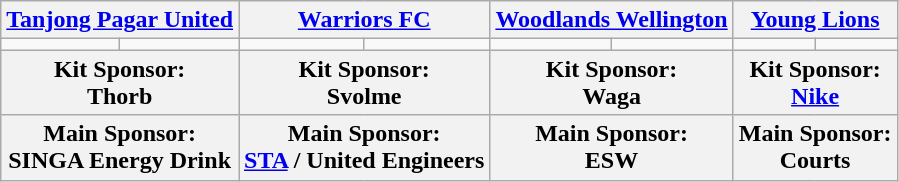<table class="wikitable">
<tr>
<th colspan="2"><a href='#'>Tanjong Pagar United</a></th>
<th colspan="2"><a href='#'>Warriors FC</a></th>
<th colspan="2"><a href='#'>Woodlands Wellington</a></th>
<th colspan="2"> <a href='#'>Young Lions</a></th>
</tr>
<tr>
<td></td>
<td></td>
<td></td>
<td></td>
<td></td>
<td></td>
<td></td>
<td></td>
</tr>
<tr>
<th colspan="2">Kit Sponsor: <br> Thorb</th>
<th colspan="2">Kit Sponsor: <br> Svolme</th>
<th colspan="2">Kit Sponsor: <br> Waga</th>
<th colspan="2">Kit Sponsor: <br> <a href='#'>Nike</a></th>
</tr>
<tr>
<th colspan="2">Main Sponsor: <br> SINGA Energy Drink</th>
<th colspan="2">Main Sponsor: <br> <a href='#'>STA</a> /  United Engineers</th>
<th colspan="2">Main Sponsor: <br> ESW</th>
<th colspan="2">Main Sponsor: <br> Courts</th>
</tr>
</table>
